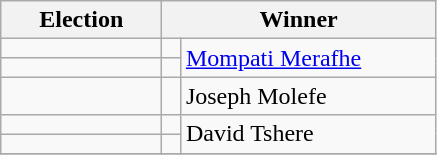<table class=wikitable>
<tr>
<th width=100>Election</th>
<th width=175 colspan=2>Winner</th>
</tr>
<tr>
<td></td>
<td width=5 bgcolor=></td>
<td rowspan=2><a href='#'>Mompati Merafhe</a></td>
</tr>
<tr>
<td></td>
<td width=5 bgcolor=></td>
</tr>
<tr>
<td></td>
<td bgcolor=></td>
<td>Joseph Molefe</td>
</tr>
<tr>
<td></td>
<td bgcolor=></td>
<td rowspan=2>David Tshere</td>
</tr>
<tr>
<td></td>
<td width=5 bgcolor=></td>
</tr>
<tr>
</tr>
</table>
